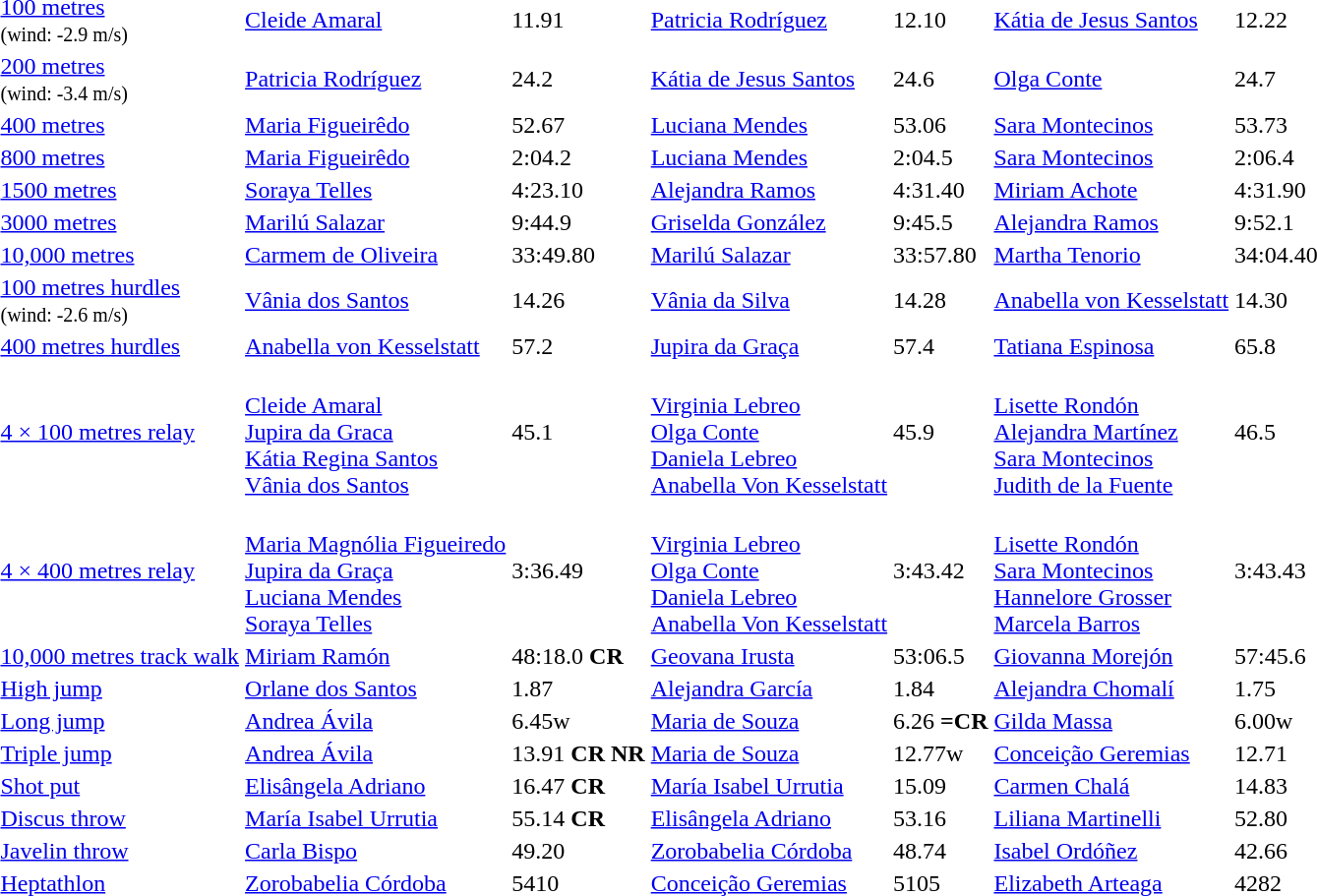<table>
<tr>
<td><a href='#'>100 metres</a><br><small>(wind: -2.9 m/s)</small></td>
<td><a href='#'>Cleide Amaral</a><br> </td>
<td>11.91</td>
<td><a href='#'>Patricia Rodríguez</a><br> </td>
<td>12.10</td>
<td><a href='#'>Kátia de Jesus Santos</a><br> </td>
<td>12.22</td>
</tr>
<tr>
<td><a href='#'>200 metres</a><br><small>(wind: -3.4 m/s)</small></td>
<td><a href='#'>Patricia Rodríguez</a><br> </td>
<td>24.2</td>
<td><a href='#'>Kátia de Jesus Santos</a><br> </td>
<td>24.6</td>
<td><a href='#'>Olga Conte</a><br> </td>
<td>24.7</td>
</tr>
<tr>
<td><a href='#'>400 metres</a></td>
<td><a href='#'>Maria Figueirêdo</a><br> </td>
<td>52.67</td>
<td><a href='#'>Luciana Mendes</a><br> </td>
<td>53.06</td>
<td><a href='#'>Sara Montecinos</a><br> </td>
<td>53.73</td>
</tr>
<tr>
<td><a href='#'>800 metres</a></td>
<td><a href='#'>Maria Figueirêdo</a><br> </td>
<td>2:04.2</td>
<td><a href='#'>Luciana Mendes</a><br> </td>
<td>2:04.5</td>
<td><a href='#'>Sara Montecinos</a><br> </td>
<td>2:06.4</td>
</tr>
<tr>
<td><a href='#'>1500 metres</a></td>
<td><a href='#'>Soraya Telles</a><br> </td>
<td>4:23.10</td>
<td><a href='#'>Alejandra Ramos</a><br> </td>
<td>4:31.40</td>
<td><a href='#'>Miriam Achote</a><br> </td>
<td>4:31.90</td>
</tr>
<tr>
<td><a href='#'>3000 metres</a></td>
<td><a href='#'>Marilú Salazar</a><br> </td>
<td>9:44.9</td>
<td><a href='#'>Griselda González</a><br> </td>
<td>9:45.5</td>
<td><a href='#'>Alejandra Ramos</a><br> </td>
<td>9:52.1</td>
</tr>
<tr>
<td><a href='#'>10,000 metres</a></td>
<td><a href='#'>Carmem de Oliveira</a><br> </td>
<td>33:49.80</td>
<td><a href='#'>Marilú Salazar</a><br> </td>
<td>33:57.80</td>
<td><a href='#'>Martha Tenorio</a><br> </td>
<td>34:04.40</td>
</tr>
<tr>
<td><a href='#'>100 metres hurdles</a><br><small>(wind: -2.6 m/s)</small></td>
<td><a href='#'>Vânia dos Santos</a><br> </td>
<td>14.26</td>
<td><a href='#'>Vânia da Silva</a><br> </td>
<td>14.28</td>
<td><a href='#'>Anabella von Kesselstatt</a><br> </td>
<td>14.30</td>
</tr>
<tr>
<td><a href='#'>400 metres hurdles</a></td>
<td><a href='#'>Anabella von Kesselstatt</a><br> </td>
<td>57.2</td>
<td><a href='#'>Jupira da Graça</a><br> </td>
<td>57.4</td>
<td><a href='#'>Tatiana Espinosa</a><br> </td>
<td>65.8</td>
</tr>
<tr>
<td><a href='#'>4 × 100 metres relay</a></td>
<td><br><a href='#'>Cleide Amaral</a><br><a href='#'>Jupira da Graca</a><br><a href='#'>Kátia Regina Santos</a><br><a href='#'>Vânia dos Santos</a></td>
<td>45.1</td>
<td><br><a href='#'>Virginia Lebreo</a><br><a href='#'>Olga Conte</a><br><a href='#'>Daniela Lebreo</a><br><a href='#'>Anabella Von Kesselstatt</a></td>
<td>45.9</td>
<td><br><a href='#'>Lisette Rondón</a><br><a href='#'>Alejandra Martínez</a><br><a href='#'>Sara Montecinos</a><br><a href='#'>Judith de la Fuente</a></td>
<td>46.5</td>
</tr>
<tr>
<td><a href='#'>4 × 400 metres relay</a></td>
<td><br><a href='#'>Maria Magnólia Figueiredo</a><br><a href='#'>Jupira da Graça</a><br><a href='#'>Luciana Mendes</a><br><a href='#'>Soraya Telles</a></td>
<td>3:36.49</td>
<td><br><a href='#'>Virginia Lebreo</a><br><a href='#'>Olga Conte</a><br><a href='#'>Daniela Lebreo</a><br><a href='#'>Anabella Von Kesselstatt</a></td>
<td>3:43.42</td>
<td><br><a href='#'>Lisette Rondón</a><br><a href='#'>Sara Montecinos</a><br><a href='#'>Hannelore Grosser</a><br><a href='#'>Marcela Barros</a></td>
<td>3:43.43</td>
</tr>
<tr>
<td><a href='#'>10,000 metres track walk</a></td>
<td><a href='#'>Miriam Ramón</a><br> </td>
<td>48:18.0 <strong>CR</strong></td>
<td><a href='#'>Geovana Irusta</a><br> </td>
<td>53:06.5</td>
<td><a href='#'>Giovanna Morejón</a><br> </td>
<td>57:45.6</td>
</tr>
<tr>
<td><a href='#'>High jump</a></td>
<td><a href='#'>Orlane dos Santos</a><br> </td>
<td>1.87</td>
<td><a href='#'>Alejandra García</a><br> </td>
<td>1.84</td>
<td><a href='#'>Alejandra Chomalí</a><br> </td>
<td>1.75</td>
</tr>
<tr>
<td><a href='#'>Long jump</a></td>
<td><a href='#'>Andrea Ávila</a><br> </td>
<td>6.45w</td>
<td><a href='#'>Maria de Souza</a><br> </td>
<td>6.26 <strong>=CR</strong></td>
<td><a href='#'>Gilda Massa</a><br> </td>
<td>6.00w</td>
</tr>
<tr>
<td><a href='#'>Triple jump</a></td>
<td><a href='#'>Andrea Ávila</a><br> </td>
<td>13.91  <strong>CR</strong> <strong>NR</strong></td>
<td><a href='#'>Maria de Souza</a><br> </td>
<td>12.77w</td>
<td><a href='#'>Conceição Geremias</a><br> </td>
<td>12.71</td>
</tr>
<tr>
<td><a href='#'>Shot put</a></td>
<td><a href='#'>Elisângela Adriano</a><br> </td>
<td>16.47 <strong>CR</strong></td>
<td><a href='#'>María Isabel Urrutia</a><br> </td>
<td>15.09</td>
<td><a href='#'>Carmen Chalá</a><br> </td>
<td>14.83</td>
</tr>
<tr>
<td><a href='#'>Discus throw</a></td>
<td><a href='#'>María Isabel Urrutia</a><br> </td>
<td>55.14 <strong>CR</strong></td>
<td><a href='#'>Elisângela Adriano</a><br> </td>
<td>53.16</td>
<td><a href='#'>Liliana Martinelli</a><br> </td>
<td>52.80</td>
</tr>
<tr>
<td><a href='#'>Javelin throw</a></td>
<td><a href='#'>Carla Bispo</a><br> </td>
<td>49.20</td>
<td><a href='#'>Zorobabelia Córdoba</a><br> </td>
<td>48.74</td>
<td><a href='#'>Isabel Ordóñez</a><br> </td>
<td>42.66</td>
</tr>
<tr>
<td><a href='#'>Heptathlon</a></td>
<td><a href='#'>Zorobabelia Córdoba</a><br> </td>
<td>5410</td>
<td><a href='#'>Conceição Geremias</a><br> </td>
<td>5105</td>
<td><a href='#'>Elizabeth Arteaga</a><br> </td>
<td>4282</td>
</tr>
</table>
